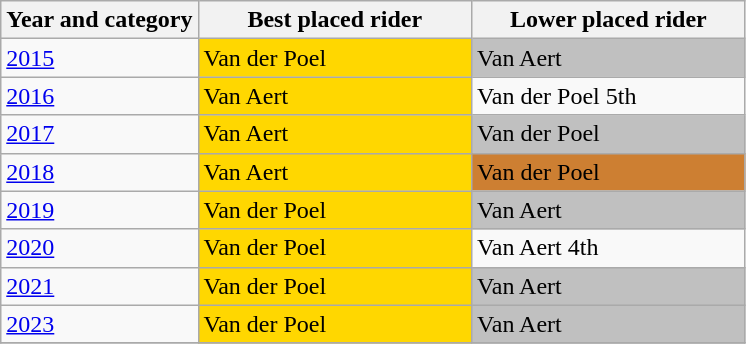<table class=wikitable>
<tr>
<th>Year and category</th>
<th width=175>Best placed rider</th>
<th width=175>Lower placed rider</th>
</tr>
<tr>
<td><a href='#'>2015</a></td>
<td bgcolor="FFD700"> Van der Poel</td>
<td bgcolor="C0C0C0"> Van Aert</td>
</tr>
<tr>
<td><a href='#'>2016</a></td>
<td bgcolor="FFD700"> Van Aert</td>
<td> Van der Poel 5th</td>
</tr>
<tr>
<td><a href='#'>2017</a></td>
<td bgcolor="FFD700"> Van Aert</td>
<td bgcolor="C0C0C0"> Van der Poel</td>
</tr>
<tr>
<td><a href='#'>2018</a></td>
<td bgcolor="FFD700"> Van Aert</td>
<td bgcolor="CD7F32"> Van der Poel</td>
</tr>
<tr>
<td><a href='#'>2019</a></td>
<td bgcolor="FFD700"> Van der Poel</td>
<td bgcolor="C0C0C0"> Van Aert</td>
</tr>
<tr>
<td><a href='#'>2020</a></td>
<td bgcolor="FFD700"> Van der Poel</td>
<td> Van Aert 4th</td>
</tr>
<tr>
<td><a href='#'>2021</a></td>
<td bgcolor="FFD700"> Van der Poel</td>
<td bgcolor="C0C0C0"> Van Aert</td>
</tr>
<tr>
<td><a href='#'>2023</a></td>
<td bgcolor="FFD700"> Van der Poel</td>
<td bgcolor="C0C0C0"> Van Aert</td>
</tr>
<tr>
</tr>
</table>
